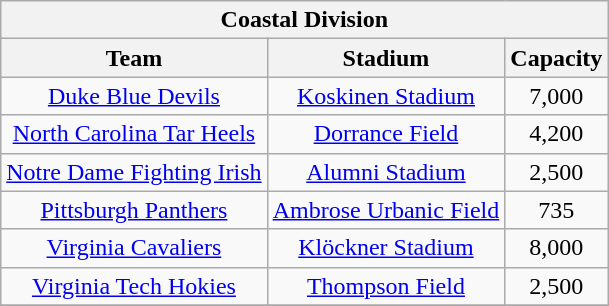<table class="wikitable sortable" style="text-align:center">
<tr>
<th colspan=3>Coastal Division</th>
</tr>
<tr>
<th>Team</th>
<th>Stadium</th>
<th>Capacity</th>
</tr>
<tr>
<td><a href='#'>Duke Blue Devils</a></td>
<td><a href='#'>Koskinen Stadium</a></td>
<td>7,000</td>
</tr>
<tr>
<td><a href='#'>North Carolina Tar Heels</a></td>
<td><a href='#'>Dorrance Field</a></td>
<td>4,200</td>
</tr>
<tr>
<td><a href='#'>Notre Dame Fighting Irish</a></td>
<td><a href='#'>Alumni Stadium</a></td>
<td>2,500</td>
</tr>
<tr>
<td><a href='#'>Pittsburgh Panthers</a></td>
<td><a href='#'>Ambrose Urbanic Field</a></td>
<td>735</td>
</tr>
<tr>
<td><a href='#'>Virginia Cavaliers</a></td>
<td><a href='#'>Klöckner Stadium</a></td>
<td>8,000</td>
</tr>
<tr>
<td><a href='#'>Virginia Tech Hokies</a></td>
<td><a href='#'>Thompson Field</a></td>
<td>2,500</td>
</tr>
<tr>
</tr>
</table>
